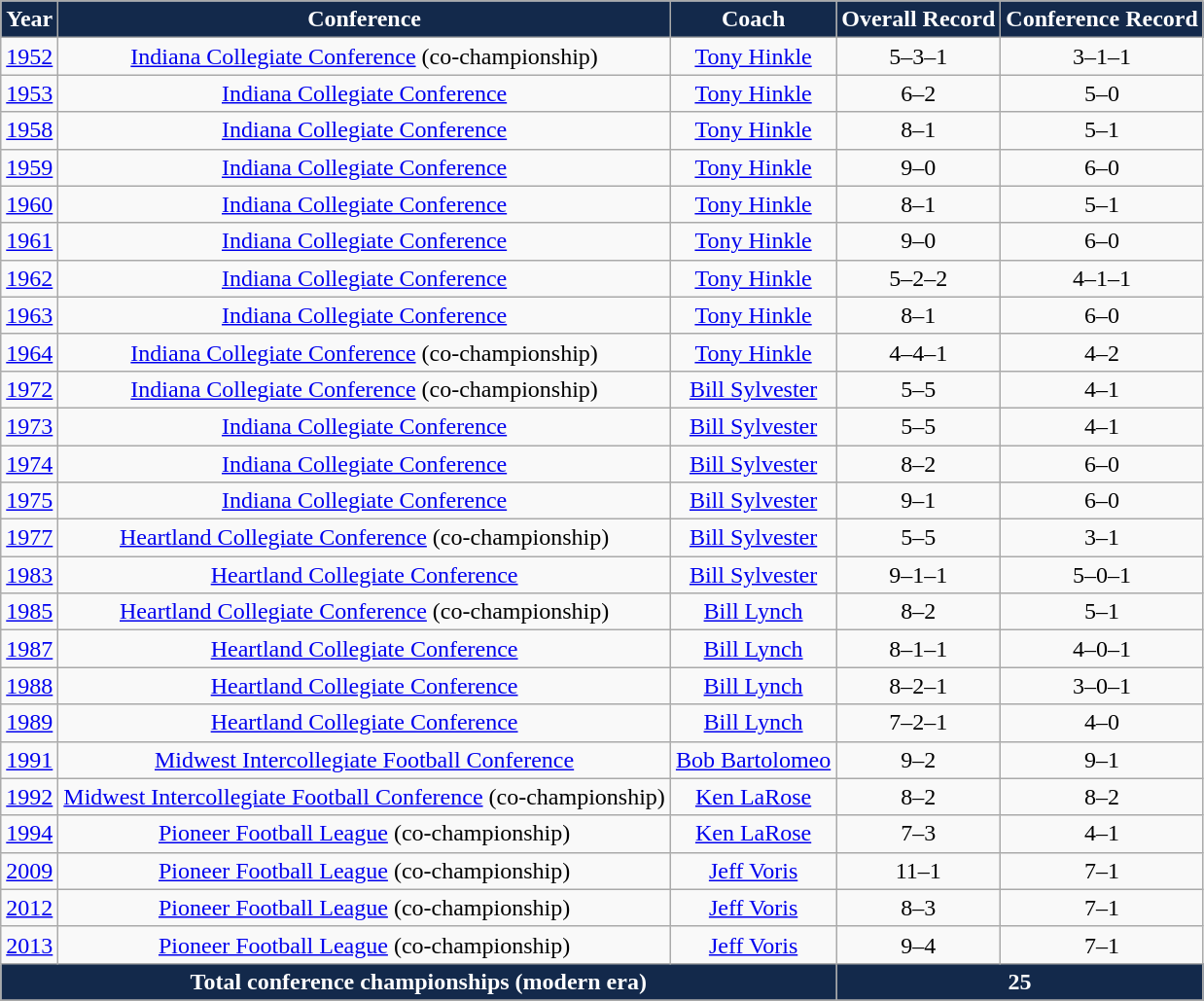<table class="wikitable" style="text-align:center">
<tr>
<th style="background:#13294B; color:white;">Year</th>
<th style="background:#13294B; color:white;">Conference</th>
<th style="background:#13294B; color:white;">Coach</th>
<th style="background:#13294B; color:white;">Overall Record</th>
<th style="background:#13294B; color:white;">Conference Record</th>
</tr>
<tr>
<td><a href='#'>1952</a></td>
<td><a href='#'>Indiana Collegiate Conference</a> (co-championship)</td>
<td><a href='#'>Tony Hinkle</a></td>
<td>5–3–1</td>
<td>3–1–1</td>
</tr>
<tr>
<td><a href='#'>1953</a></td>
<td><a href='#'>Indiana Collegiate Conference</a></td>
<td><a href='#'>Tony Hinkle</a></td>
<td>6–2</td>
<td>5–0</td>
</tr>
<tr>
<td><a href='#'>1958</a></td>
<td><a href='#'>Indiana Collegiate Conference</a></td>
<td><a href='#'>Tony Hinkle</a></td>
<td>8–1</td>
<td>5–1</td>
</tr>
<tr>
<td><a href='#'>1959</a></td>
<td><a href='#'>Indiana Collegiate Conference</a></td>
<td><a href='#'>Tony Hinkle</a></td>
<td>9–0</td>
<td>6–0</td>
</tr>
<tr>
<td><a href='#'>1960</a></td>
<td><a href='#'>Indiana Collegiate Conference</a></td>
<td><a href='#'>Tony Hinkle</a></td>
<td>8–1</td>
<td>5–1</td>
</tr>
<tr>
<td><a href='#'>1961</a></td>
<td><a href='#'>Indiana Collegiate Conference</a></td>
<td><a href='#'>Tony Hinkle</a></td>
<td>9–0</td>
<td>6–0</td>
</tr>
<tr>
<td><a href='#'>1962</a></td>
<td><a href='#'>Indiana Collegiate Conference</a></td>
<td><a href='#'>Tony Hinkle</a></td>
<td>5–2–2</td>
<td>4–1–1</td>
</tr>
<tr>
<td><a href='#'>1963</a></td>
<td><a href='#'>Indiana Collegiate Conference</a></td>
<td><a href='#'>Tony Hinkle</a></td>
<td>8–1</td>
<td>6–0</td>
</tr>
<tr>
<td><a href='#'>1964</a></td>
<td><a href='#'>Indiana Collegiate Conference</a> (co-championship)</td>
<td><a href='#'>Tony Hinkle</a></td>
<td>4–4–1</td>
<td>4–2</td>
</tr>
<tr>
<td><a href='#'>1972</a></td>
<td><a href='#'>Indiana Collegiate Conference</a> (co-championship)</td>
<td><a href='#'>Bill Sylvester</a></td>
<td>5–5</td>
<td>4–1</td>
</tr>
<tr>
<td><a href='#'>1973</a></td>
<td><a href='#'>Indiana Collegiate Conference</a></td>
<td><a href='#'>Bill Sylvester</a></td>
<td>5–5</td>
<td>4–1</td>
</tr>
<tr>
<td><a href='#'>1974</a></td>
<td><a href='#'>Indiana Collegiate Conference</a></td>
<td><a href='#'>Bill Sylvester</a></td>
<td>8–2</td>
<td>6–0</td>
</tr>
<tr>
<td><a href='#'>1975</a></td>
<td><a href='#'>Indiana Collegiate Conference</a></td>
<td><a href='#'>Bill Sylvester</a></td>
<td>9–1</td>
<td>6–0</td>
</tr>
<tr>
<td><a href='#'>1977</a></td>
<td><a href='#'>Heartland Collegiate Conference</a> (co-championship)</td>
<td><a href='#'>Bill Sylvester</a></td>
<td>5–5</td>
<td>3–1</td>
</tr>
<tr>
<td><a href='#'>1983</a></td>
<td><a href='#'>Heartland Collegiate Conference</a></td>
<td><a href='#'>Bill Sylvester</a></td>
<td>9–1–1</td>
<td>5–0–1</td>
</tr>
<tr>
<td><a href='#'>1985</a></td>
<td><a href='#'>Heartland Collegiate Conference</a> (co-championship)</td>
<td><a href='#'>Bill Lynch</a></td>
<td>8–2</td>
<td>5–1</td>
</tr>
<tr>
<td><a href='#'>1987</a></td>
<td><a href='#'>Heartland Collegiate Conference</a></td>
<td><a href='#'>Bill Lynch</a></td>
<td>8–1–1</td>
<td>4–0–1</td>
</tr>
<tr>
<td><a href='#'>1988</a></td>
<td><a href='#'>Heartland Collegiate Conference</a></td>
<td><a href='#'>Bill Lynch</a></td>
<td>8–2–1</td>
<td>3–0–1</td>
</tr>
<tr>
<td><a href='#'>1989</a></td>
<td><a href='#'>Heartland Collegiate Conference</a></td>
<td><a href='#'>Bill Lynch</a></td>
<td>7–2–1</td>
<td>4–0</td>
</tr>
<tr>
<td><a href='#'>1991</a></td>
<td><a href='#'>Midwest Intercollegiate Football Conference</a></td>
<td><a href='#'>Bob Bartolomeo</a></td>
<td>9–2</td>
<td>9–1</td>
</tr>
<tr>
<td><a href='#'>1992</a></td>
<td><a href='#'>Midwest Intercollegiate Football Conference</a> (co-championship)</td>
<td><a href='#'>Ken LaRose</a></td>
<td>8–2</td>
<td>8–2</td>
</tr>
<tr>
<td><a href='#'>1994</a></td>
<td><a href='#'>Pioneer Football League</a> (co-championship)</td>
<td><a href='#'>Ken LaRose</a></td>
<td>7–3</td>
<td>4–1</td>
</tr>
<tr>
<td><a href='#'>2009</a></td>
<td><a href='#'>Pioneer Football League</a> (co-championship)</td>
<td><a href='#'>Jeff Voris</a></td>
<td>11–1</td>
<td>7–1</td>
</tr>
<tr>
<td><a href='#'>2012</a></td>
<td><a href='#'>Pioneer Football League</a> (co-championship)</td>
<td><a href='#'>Jeff Voris</a></td>
<td>8–3</td>
<td>7–1</td>
</tr>
<tr>
<td><a href='#'>2013</a></td>
<td><a href='#'>Pioneer Football League</a> (co-championship)</td>
<td><a href='#'>Jeff Voris</a></td>
<td>9–4</td>
<td>7–1</td>
</tr>
<tr style="background:#13294B; color:white; font-weight:bold">
<td colspan=3>Total conference championships (modern era)</td>
<td colspan=2>25</td>
</tr>
<tr>
</tr>
</table>
